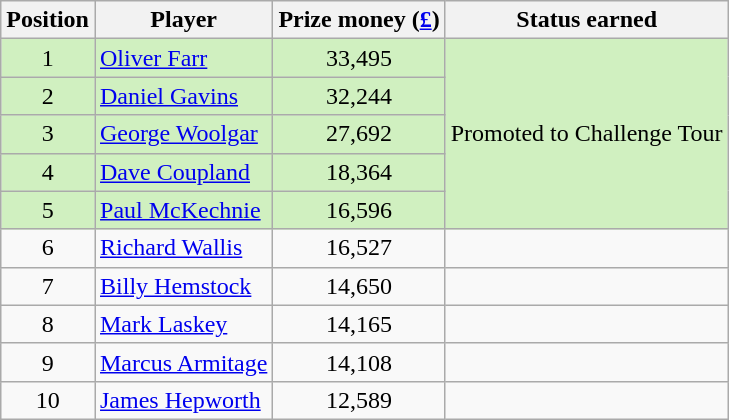<table class=wikitable>
<tr>
<th>Position</th>
<th>Player</th>
<th>Prize money (<a href='#'>£</a>)</th>
<th>Status earned</th>
</tr>
<tr style="background:#D0F0C0;">
<td align=center>1</td>
<td> <a href='#'>Oliver Farr</a></td>
<td align=center>33,495</td>
<td rowspan=5>Promoted to Challenge Tour</td>
</tr>
<tr style="background:#D0F0C0;">
<td align=center>2</td>
<td> <a href='#'>Daniel Gavins</a></td>
<td align=center>32,244</td>
</tr>
<tr style="background:#D0F0C0;">
<td align=center>3</td>
<td> <a href='#'>George Woolgar</a></td>
<td align=center>27,692</td>
</tr>
<tr style="background:#D0F0C0;">
<td align=center>4</td>
<td> <a href='#'>Dave Coupland</a></td>
<td align=center>18,364</td>
</tr>
<tr style="background:#D0F0C0;">
<td align=center>5</td>
<td> <a href='#'>Paul McKechnie</a></td>
<td align=center>16,596</td>
</tr>
<tr>
<td align=center>6</td>
<td> <a href='#'>Richard Wallis</a></td>
<td align=center>16,527</td>
<td></td>
</tr>
<tr>
<td align=center>7</td>
<td> <a href='#'>Billy Hemstock</a></td>
<td align=center>14,650</td>
<td></td>
</tr>
<tr>
<td align=center>8</td>
<td> <a href='#'>Mark Laskey</a></td>
<td align=center>14,165</td>
<td></td>
</tr>
<tr>
<td align=center>9</td>
<td> <a href='#'>Marcus Armitage</a></td>
<td align=center>14,108</td>
<td></td>
</tr>
<tr>
<td align=center>10</td>
<td> <a href='#'>James Hepworth</a></td>
<td align=center>12,589</td>
<td></td>
</tr>
</table>
